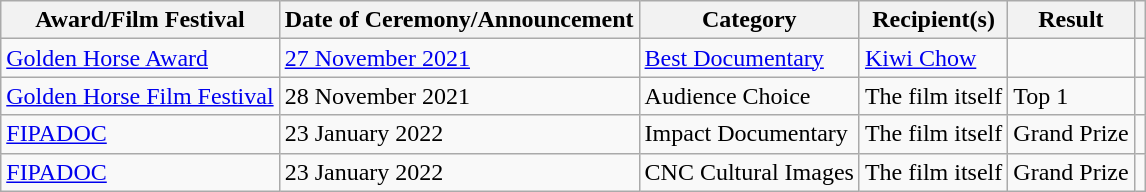<table class="wikitable sortable plainrowheaders">
<tr>
<th>Award/Film Festival</th>
<th>Date of Ceremony/Announcement</th>
<th>Category</th>
<th>Recipient(s)</th>
<th>Result</th>
<th></th>
</tr>
<tr>
<td><a href='#'>Golden Horse Award</a></td>
<td><a href='#'>27 November 2021</a></td>
<td><a href='#'>Best Documentary</a></td>
<td><a href='#'>Kiwi Chow</a></td>
<td></td>
<td></td>
</tr>
<tr>
<td><a href='#'>Golden Horse Film Festival</a></td>
<td>28 November 2021</td>
<td>Audience Choice</td>
<td>The film itself</td>
<td>Top 1</td>
<td></td>
</tr>
<tr>
<td><a href='#'>FIPADOC</a></td>
<td>23 January 2022</td>
<td>Impact Documentary</td>
<td>The film itself</td>
<td>Grand Prize</td>
<td></td>
</tr>
<tr>
<td><a href='#'>FIPADOC</a></td>
<td>23 January 2022</td>
<td>CNC Cultural Images</td>
<td>The film itself</td>
<td>Grand Prize</td>
<td></td>
</tr>
</table>
